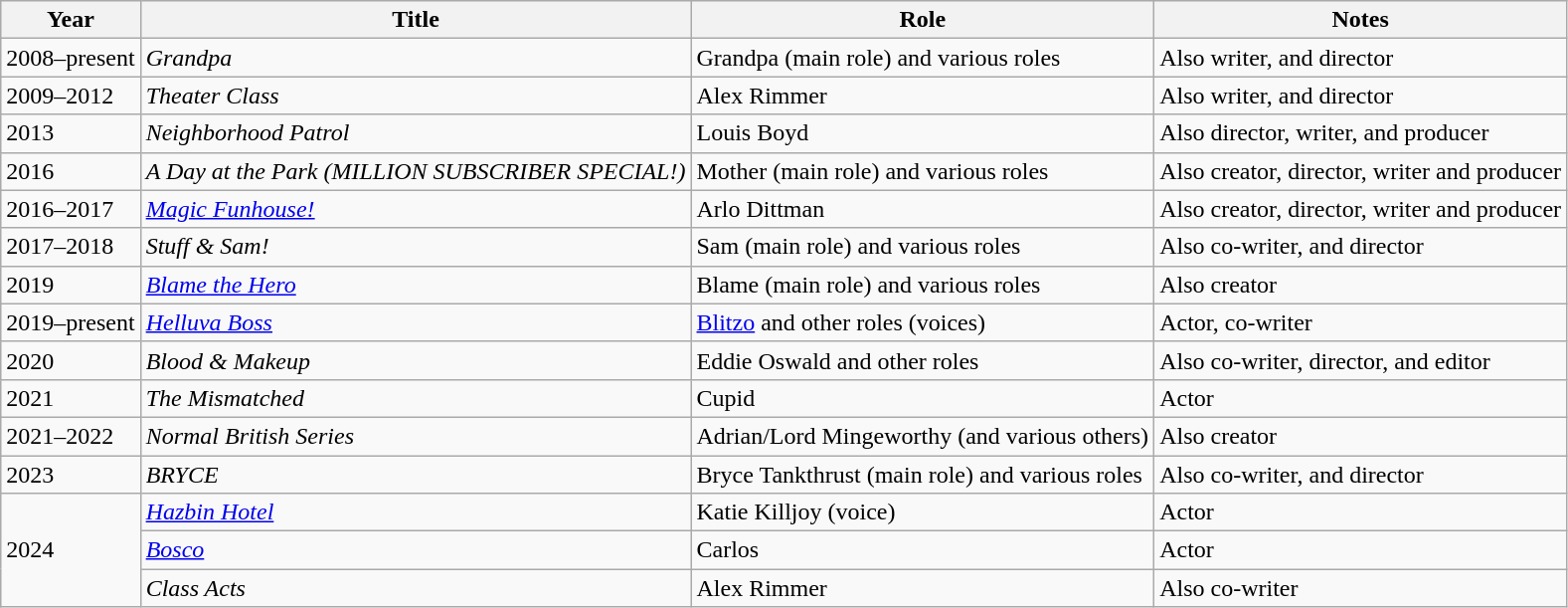<table class="wikitable">
<tr>
<th>Year</th>
<th>Title</th>
<th>Role</th>
<th>Notes</th>
</tr>
<tr>
<td>2008–present</td>
<td><em>Grandpa</em></td>
<td>Grandpa (main role) and various roles</td>
<td>Also writer, and director</td>
</tr>
<tr>
<td>2009–2012</td>
<td><em>Theater Class</em></td>
<td>Alex Rimmer</td>
<td>Also writer, and director</td>
</tr>
<tr>
<td>2013</td>
<td><em>Neighborhood Patrol</em></td>
<td>Louis Boyd</td>
<td>Also director, writer, and producer</td>
</tr>
<tr>
<td>2016</td>
<td><em>A Day at the Park (MILLION SUBSCRIBER SPECIAL!)</em></td>
<td>Mother (main role) and various roles</td>
<td>Also creator, director, writer and producer</td>
</tr>
<tr>
<td>2016–2017</td>
<td><em><a href='#'>Magic Funhouse!</a></em></td>
<td>Arlo Dittman</td>
<td>Also creator, director, writer and producer</td>
</tr>
<tr>
<td>2017–2018</td>
<td><em>Stuff & Sam!</em></td>
<td>Sam (main role) and various roles</td>
<td>Also co-writer, and director</td>
</tr>
<tr>
<td>2019</td>
<td><em><a href='#'>Blame the Hero</a></em></td>
<td>Blame (main role) and various roles</td>
<td>Also creator</td>
</tr>
<tr>
<td>2019–present</td>
<td><em><a href='#'>Helluva Boss</a></em></td>
<td><a href='#'>Blitzo</a> and other roles (voices)</td>
<td>Actor, co-writer</td>
</tr>
<tr>
<td>2020</td>
<td><em>Blood & Makeup</em></td>
<td>Eddie Oswald and other roles</td>
<td>Also co-writer, director, and editor</td>
</tr>
<tr>
<td>2021</td>
<td><em>The Mismatched</em></td>
<td>Cupid</td>
<td>Actor</td>
</tr>
<tr>
<td>2021–2022</td>
<td><em>Normal British Series</em></td>
<td>Adrian/Lord Mingeworthy (and various others)</td>
<td>Also creator</td>
</tr>
<tr>
<td>2023</td>
<td><em>BRYCE</em></td>
<td>Bryce Tankthrust (main role) and various roles</td>
<td>Also co-writer, and director</td>
</tr>
<tr>
<td rowspan="3">2024</td>
<td><em><a href='#'>Hazbin Hotel</a></em></td>
<td>Katie Killjoy (voice)</td>
<td>Actor</td>
</tr>
<tr>
<td><em><a href='#'>Bosco</a></em></td>
<td>Carlos</td>
<td>Actor</td>
</tr>
<tr>
<td><em>Class Acts</em></td>
<td>Alex Rimmer</td>
<td>Also co-writer</td>
</tr>
</table>
